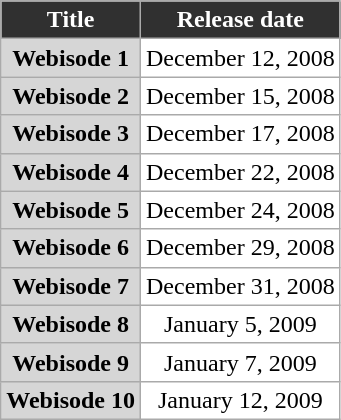<table class="wikitable" style="background: #FFFFFF;">
<tr>
<th style="background-color:#303030; color:#FFFFFF;">Title</th>
<th style="background-color:#303030; color:#FFFFFF;">Release date</th>
</tr>
<tr align="center">
<th style="background-color:#D6D6D6;">Webisode 1</th>
<td>December 12, 2008</td>
</tr>
<tr align="center">
<th style="background-color:#D6D6D6;">Webisode 2</th>
<td>December 15, 2008</td>
</tr>
<tr align="center">
<th style="background-color:#D6D6D6;">Webisode 3</th>
<td>December 17, 2008</td>
</tr>
<tr align="center">
<th style="background-color:#D6D6D6;">Webisode 4</th>
<td>December 22, 2008</td>
</tr>
<tr align="center">
<th style="background-color:#D6D6D6;">Webisode 5</th>
<td>December 24, 2008</td>
</tr>
<tr align="center">
<th style="background-color:#D6D6D6;">Webisode 6</th>
<td>December 29, 2008</td>
</tr>
<tr align="center">
<th style="background-color:#D6D6D6;">Webisode 7</th>
<td>December 31, 2008</td>
</tr>
<tr align="center">
<th style="background-color:#D6D6D6;">Webisode 8</th>
<td>January 5, 2009</td>
</tr>
<tr align="center">
<th style="background-color:#D6D6D6;">Webisode 9</th>
<td>January 7, 2009</td>
</tr>
<tr align="center">
<th style="background-color:#D6D6D6;">Webisode 10</th>
<td>January 12, 2009</td>
</tr>
</table>
